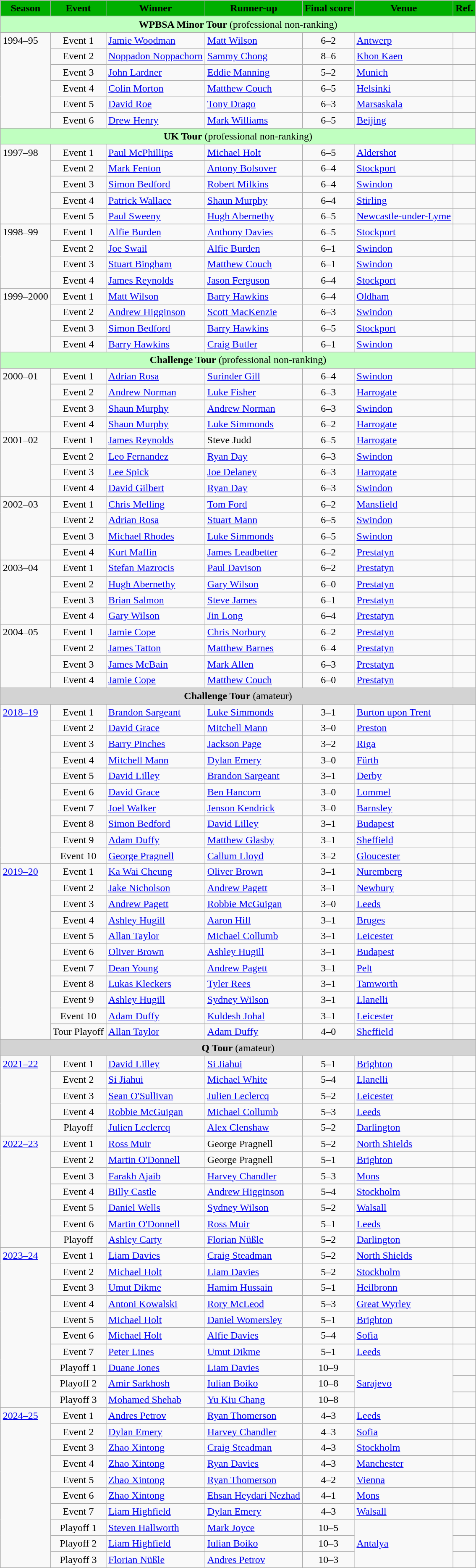<table class="wikitable" style="margin: auto">
<tr>
<th style="text-align: center; background-color: #00af00">Season</th>
<th style="text-align: center; background-color: #00af00">Event</th>
<th style="text-align: center; background-color: #00af00">Winner</th>
<th style="text-align: center; background-color: #00af00">Runner-up</th>
<th style="text-align: center; background-color: #00af00">Final score</th>
<th style="text-align: center; background-color: #00af00">Venue</th>
<th style="text-align: center; background-color: #00af00">Ref.</th>
</tr>
<tr>
<td colspan=7 style="text-align: center; background-color: #c0ffc0"><strong>WPBSA Minor Tour</strong> (professional non-ranking)</td>
</tr>
<tr valign=top>
<td rowspan=6>1994–95</td>
<td style="text-align: center">Event 1</td>
<td> <a href='#'>Jamie Woodman</a></td>
<td> <a href='#'>Matt Wilson</a></td>
<td style="text-align: center">6–2</td>
<td><a href='#'>Antwerp</a></td>
<td></td>
</tr>
<tr>
<td style="text-align: center">Event 2</td>
<td> <a href='#'>Noppadon Noppachorn</a></td>
<td> <a href='#'>Sammy Chong</a></td>
<td style="text-align: center">8–6</td>
<td><a href='#'>Khon Kaen</a></td>
<td></td>
</tr>
<tr>
<td style="text-align: center">Event 3</td>
<td> <a href='#'>John Lardner</a></td>
<td> <a href='#'>Eddie Manning</a></td>
<td style="text-align: center">5–2</td>
<td><a href='#'>Munich</a></td>
<td></td>
</tr>
<tr>
<td style="text-align: center">Event 4</td>
<td> <a href='#'>Colin Morton</a></td>
<td> <a href='#'>Matthew Couch</a></td>
<td style="text-align: center">6–5</td>
<td><a href='#'>Helsinki</a></td>
<td></td>
</tr>
<tr>
<td style="text-align: center">Event 5</td>
<td> <a href='#'>David Roe</a></td>
<td> <a href='#'>Tony Drago</a></td>
<td style="text-align: center">6–3</td>
<td><a href='#'>Marsaskala</a></td>
<td></td>
</tr>
<tr>
<td style="text-align: center">Event 6</td>
<td> <a href='#'>Drew Henry</a></td>
<td> <a href='#'>Mark Williams</a></td>
<td style="text-align: center">6–5</td>
<td><a href='#'>Beijing</a></td>
<td></td>
</tr>
<tr>
<td colspan=7 style="text-align: center; background-color: #c0ffc0"><strong>UK Tour</strong> (professional non-ranking)</td>
</tr>
<tr valign=top>
<td rowspan=5>1997–98</td>
<td style="text-align: center">Event 1</td>
<td> <a href='#'>Paul McPhillips</a></td>
<td> <a href='#'>Michael Holt</a></td>
<td style="text-align: center">6–5</td>
<td><a href='#'>Aldershot</a></td>
<td></td>
</tr>
<tr>
<td style="text-align: center">Event 2</td>
<td> <a href='#'>Mark Fenton</a></td>
<td> <a href='#'>Antony Bolsover</a></td>
<td style="text-align: center">6–4</td>
<td><a href='#'>Stockport</a></td>
<td></td>
</tr>
<tr>
<td style="text-align: center">Event 3</td>
<td> <a href='#'>Simon Bedford</a></td>
<td> <a href='#'>Robert Milkins</a></td>
<td style="text-align: center">6–4</td>
<td><a href='#'>Swindon</a></td>
<td></td>
</tr>
<tr>
<td style="text-align: center">Event 4</td>
<td> <a href='#'>Patrick Wallace</a></td>
<td> <a href='#'>Shaun Murphy</a></td>
<td style="text-align: center">6–4</td>
<td><a href='#'>Stirling</a></td>
<td></td>
</tr>
<tr>
<td style="text-align: center">Event 5</td>
<td> <a href='#'>Paul Sweeny</a></td>
<td> <a href='#'>Hugh Abernethy</a></td>
<td style="text-align: center">6–5</td>
<td><a href='#'>Newcastle-under-Lyme</a></td>
<td></td>
</tr>
<tr valign=top>
<td rowspan=4>1998–99</td>
<td style="text-align: center">Event 1</td>
<td> <a href='#'>Alfie Burden</a></td>
<td> <a href='#'>Anthony Davies</a></td>
<td style="text-align: center">6–5</td>
<td><a href='#'>Stockport</a></td>
<td></td>
</tr>
<tr>
<td style="text-align: center">Event 2</td>
<td> <a href='#'>Joe Swail</a></td>
<td> <a href='#'>Alfie Burden</a></td>
<td style="text-align: center">6–1</td>
<td><a href='#'>Swindon</a></td>
<td></td>
</tr>
<tr>
<td style="text-align: center">Event 3</td>
<td> <a href='#'>Stuart Bingham</a></td>
<td> <a href='#'>Matthew Couch</a></td>
<td style="text-align: center">6–1</td>
<td><a href='#'>Swindon</a></td>
<td></td>
</tr>
<tr>
<td style="text-align: center">Event 4</td>
<td> <a href='#'>James Reynolds</a></td>
<td> <a href='#'>Jason Ferguson</a></td>
<td style="text-align: center">6–4</td>
<td><a href='#'>Stockport</a></td>
<td></td>
</tr>
<tr valign=top>
<td rowspan=4>1999–2000</td>
<td style="text-align: center">Event 1</td>
<td> <a href='#'>Matt Wilson</a></td>
<td> <a href='#'>Barry Hawkins</a></td>
<td style="text-align: center">6–4</td>
<td><a href='#'>Oldham</a></td>
<td></td>
</tr>
<tr>
<td style="text-align: center">Event 2</td>
<td> <a href='#'>Andrew Higginson</a></td>
<td> <a href='#'>Scott MacKenzie</a></td>
<td style="text-align: center">6–3</td>
<td><a href='#'>Swindon</a></td>
<td></td>
</tr>
<tr>
<td style="text-align: center">Event 3</td>
<td> <a href='#'>Simon Bedford</a></td>
<td> <a href='#'>Barry Hawkins</a></td>
<td style="text-align: center">6–5</td>
<td><a href='#'>Stockport</a></td>
<td></td>
</tr>
<tr>
<td style="text-align: center">Event 4</td>
<td> <a href='#'>Barry Hawkins</a></td>
<td> <a href='#'>Craig Butler</a></td>
<td style="text-align: center">6–1</td>
<td><a href='#'>Swindon</a></td>
<td></td>
</tr>
<tr>
<td colspan=7 style="text-align: center; background-color: #c0ffc0"><strong>Challenge Tour</strong> (professional non-ranking)</td>
</tr>
<tr valign=top>
<td rowspan=4>2000–01</td>
<td style="text-align: center">Event 1</td>
<td> <a href='#'>Adrian Rosa</a></td>
<td> <a href='#'>Surinder Gill</a></td>
<td style="text-align: center">6–4</td>
<td><a href='#'>Swindon</a></td>
<td></td>
</tr>
<tr>
<td style="text-align: center">Event 2</td>
<td> <a href='#'>Andrew Norman</a></td>
<td> <a href='#'>Luke Fisher</a></td>
<td style="text-align: center">6–3</td>
<td><a href='#'>Harrogate</a></td>
<td></td>
</tr>
<tr>
<td style="text-align: center">Event 3</td>
<td> <a href='#'>Shaun Murphy</a></td>
<td> <a href='#'>Andrew Norman</a></td>
<td style="text-align: center">6–3</td>
<td><a href='#'>Swindon</a></td>
<td></td>
</tr>
<tr>
<td style="text-align: center">Event 4</td>
<td> <a href='#'>Shaun Murphy</a></td>
<td> <a href='#'>Luke Simmonds</a></td>
<td style="text-align: center">6–2</td>
<td><a href='#'>Harrogate</a></td>
<td></td>
</tr>
<tr valign=top>
<td rowspan=4>2001–02</td>
<td style="text-align: center">Event 1</td>
<td> <a href='#'>James Reynolds</a></td>
<td> Steve Judd</td>
<td style="text-align: center">6–5</td>
<td><a href='#'>Harrogate</a></td>
<td></td>
</tr>
<tr>
<td style="text-align: center">Event 2</td>
<td> <a href='#'>Leo Fernandez</a></td>
<td> <a href='#'>Ryan Day</a></td>
<td style="text-align: center">6–3</td>
<td><a href='#'>Swindon</a></td>
<td></td>
</tr>
<tr>
<td style="text-align: center">Event 3</td>
<td> <a href='#'>Lee Spick</a></td>
<td> <a href='#'>Joe Delaney</a></td>
<td style="text-align: center">6–3</td>
<td><a href='#'>Harrogate</a></td>
<td></td>
</tr>
<tr>
<td style="text-align: center">Event 4</td>
<td> <a href='#'>David Gilbert</a></td>
<td> <a href='#'>Ryan Day</a></td>
<td style="text-align: center">6–3</td>
<td><a href='#'>Swindon</a></td>
<td></td>
</tr>
<tr valign=top>
<td rowspan=4>2002–03</td>
<td style="text-align: center">Event 1</td>
<td> <a href='#'>Chris Melling</a></td>
<td> <a href='#'>Tom Ford</a></td>
<td style="text-align: center">6–2</td>
<td><a href='#'>Mansfield</a></td>
<td></td>
</tr>
<tr>
<td style="text-align: center">Event 2</td>
<td> <a href='#'>Adrian Rosa</a></td>
<td> <a href='#'>Stuart Mann</a></td>
<td style="text-align: center">6–5</td>
<td><a href='#'>Swindon</a></td>
<td></td>
</tr>
<tr>
<td style="text-align: center">Event 3</td>
<td> <a href='#'>Michael Rhodes</a></td>
<td> <a href='#'>Luke Simmonds</a></td>
<td style="text-align: center">6–5</td>
<td><a href='#'>Swindon</a></td>
<td></td>
</tr>
<tr>
<td style="text-align: center">Event 4</td>
<td> <a href='#'>Kurt Maflin</a></td>
<td> <a href='#'>James Leadbetter</a></td>
<td style="text-align: center">6–2</td>
<td><a href='#'>Prestatyn</a></td>
<td></td>
</tr>
<tr valign=top>
<td rowspan=4>2003–04</td>
<td style="text-align: center">Event 1</td>
<td> <a href='#'>Stefan Mazrocis</a></td>
<td> <a href='#'>Paul Davison</a></td>
<td style="text-align: center">6–2</td>
<td><a href='#'>Prestatyn</a></td>
<td></td>
</tr>
<tr>
<td style="text-align: center">Event 2</td>
<td> <a href='#'>Hugh Abernethy</a></td>
<td> <a href='#'>Gary Wilson</a></td>
<td style="text-align: center">6–0</td>
<td><a href='#'>Prestatyn</a></td>
<td></td>
</tr>
<tr>
<td style="text-align: center">Event 3</td>
<td> <a href='#'>Brian Salmon</a></td>
<td> <a href='#'>Steve James</a></td>
<td style="text-align: center">6–1</td>
<td><a href='#'>Prestatyn</a></td>
<td></td>
</tr>
<tr>
<td style="text-align: center">Event 4</td>
<td> <a href='#'>Gary Wilson</a></td>
<td> <a href='#'>Jin Long</a></td>
<td style="text-align: center">6–4</td>
<td><a href='#'>Prestatyn</a></td>
<td></td>
</tr>
<tr valign=top>
<td rowspan=4>2004–05</td>
<td style="text-align: center">Event 1</td>
<td> <a href='#'>Jamie Cope</a></td>
<td> <a href='#'>Chris Norbury</a></td>
<td style="text-align: center">6–2</td>
<td><a href='#'>Prestatyn</a></td>
<td></td>
</tr>
<tr>
<td style="text-align: center">Event 2</td>
<td> <a href='#'>James Tatton</a></td>
<td> <a href='#'>Matthew Barnes</a></td>
<td style="text-align: center">6–4</td>
<td><a href='#'>Prestatyn</a></td>
<td></td>
</tr>
<tr>
<td style="text-align: center">Event 3</td>
<td> <a href='#'>James McBain</a></td>
<td> <a href='#'>Mark Allen</a></td>
<td style="text-align: center">6–3</td>
<td><a href='#'>Prestatyn</a></td>
<td></td>
</tr>
<tr>
<td style="text-align: center">Event 4</td>
<td> <a href='#'>Jamie Cope</a></td>
<td> <a href='#'>Matthew Couch</a></td>
<td style="text-align: center">6–0</td>
<td><a href='#'>Prestatyn</a></td>
<td></td>
</tr>
<tr>
<td colspan=7 style="text-align: center; background-color:lightgrey"><strong>Challenge Tour</strong> (amateur)</td>
</tr>
<tr valign=top>
<td rowspan=10><a href='#'>2018–19</a></td>
<td style="text-align: center">Event 1</td>
<td> <a href='#'>Brandon Sargeant</a></td>
<td> <a href='#'>Luke Simmonds</a></td>
<td style="text-align: center">3–1</td>
<td><a href='#'>Burton upon Trent</a></td>
<td></td>
</tr>
<tr>
<td style="text-align: center">Event 2</td>
<td> <a href='#'>David Grace</a></td>
<td> <a href='#'>Mitchell Mann</a></td>
<td style="text-align: center">3–0</td>
<td><a href='#'>Preston</a></td>
<td></td>
</tr>
<tr>
<td style="text-align: center">Event 3</td>
<td> <a href='#'>Barry Pinches</a></td>
<td> <a href='#'>Jackson Page</a></td>
<td style="text-align: center">3–2</td>
<td><a href='#'>Riga</a></td>
<td></td>
</tr>
<tr>
<td style="text-align: center">Event 4</td>
<td> <a href='#'>Mitchell Mann</a></td>
<td> <a href='#'>Dylan Emery</a></td>
<td style="text-align: center">3–0</td>
<td><a href='#'>Fürth</a></td>
<td></td>
</tr>
<tr>
<td style="text-align: center">Event 5</td>
<td> <a href='#'>David Lilley</a></td>
<td> <a href='#'>Brandon Sargeant</a></td>
<td style="text-align: center">3–1</td>
<td><a href='#'>Derby</a></td>
<td></td>
</tr>
<tr>
<td style="text-align: center">Event 6</td>
<td> <a href='#'>David Grace</a></td>
<td> <a href='#'>Ben Hancorn</a></td>
<td style="text-align: center">3–0</td>
<td><a href='#'>Lommel</a></td>
<td></td>
</tr>
<tr>
<td style="text-align: center">Event 7</td>
<td> <a href='#'>Joel Walker</a></td>
<td> <a href='#'>Jenson Kendrick</a></td>
<td style="text-align: center">3–0</td>
<td><a href='#'>Barnsley</a></td>
<td></td>
</tr>
<tr>
<td style="text-align: center">Event 8</td>
<td> <a href='#'>Simon Bedford</a></td>
<td> <a href='#'>David Lilley</a></td>
<td style="text-align: center">3–1</td>
<td><a href='#'>Budapest</a></td>
<td></td>
</tr>
<tr>
<td style="text-align: center">Event 9</td>
<td> <a href='#'>Adam Duffy</a></td>
<td> <a href='#'>Matthew Glasby</a></td>
<td style="text-align: center">3–1</td>
<td><a href='#'>Sheffield</a></td>
<td></td>
</tr>
<tr>
<td style="text-align: center">Event 10</td>
<td> <a href='#'>George Pragnell</a></td>
<td> <a href='#'>Callum Lloyd</a></td>
<td style="text-align: center">3–2</td>
<td><a href='#'>Gloucester</a></td>
<td></td>
</tr>
<tr valign=top>
<td rowspan=11><a href='#'>2019–20</a></td>
<td style="text-align: center">Event 1</td>
<td> <a href='#'>Ka Wai Cheung</a></td>
<td> <a href='#'>Oliver Brown</a></td>
<td style="text-align: center">3–1</td>
<td><a href='#'>Nuremberg</a></td>
<td></td>
</tr>
<tr>
<td style="text-align: center">Event 2</td>
<td> <a href='#'>Jake Nicholson</a></td>
<td> <a href='#'>Andrew Pagett</a></td>
<td style="text-align: center">3–1</td>
<td><a href='#'>Newbury</a></td>
<td></td>
</tr>
<tr>
<td style="text-align: center">Event 3</td>
<td> <a href='#'>Andrew Pagett</a></td>
<td> <a href='#'>Robbie McGuigan</a></td>
<td style="text-align: center">3–0</td>
<td><a href='#'>Leeds</a></td>
<td></td>
</tr>
<tr>
<td style="text-align: center">Event 4</td>
<td> <a href='#'>Ashley Hugill</a></td>
<td> <a href='#'>Aaron Hill</a></td>
<td style="text-align: center">3–1</td>
<td><a href='#'>Bruges</a></td>
<td></td>
</tr>
<tr>
<td style="text-align: center">Event 5</td>
<td> <a href='#'>Allan Taylor</a></td>
<td> <a href='#'>Michael Collumb</a></td>
<td style="text-align: center">3–1</td>
<td><a href='#'>Leicester</a></td>
<td></td>
</tr>
<tr>
<td style="text-align: center">Event 6</td>
<td> <a href='#'>Oliver Brown</a></td>
<td> <a href='#'>Ashley Hugill</a></td>
<td style="text-align: center">3–1</td>
<td><a href='#'>Budapest</a></td>
<td></td>
</tr>
<tr>
<td style="text-align: center">Event 7</td>
<td> <a href='#'>Dean Young</a></td>
<td> <a href='#'>Andrew Pagett</a></td>
<td style="text-align: center">3–1</td>
<td><a href='#'>Pelt</a></td>
<td></td>
</tr>
<tr>
<td style="text-align: center">Event 8</td>
<td> <a href='#'>Lukas Kleckers</a></td>
<td> <a href='#'>Tyler Rees</a></td>
<td style="text-align: center">3–1</td>
<td><a href='#'>Tamworth</a></td>
<td></td>
</tr>
<tr>
<td style="text-align: center">Event 9</td>
<td> <a href='#'>Ashley Hugill</a></td>
<td> <a href='#'>Sydney Wilson</a></td>
<td style="text-align: center">3–1</td>
<td><a href='#'>Llanelli</a></td>
<td></td>
</tr>
<tr>
<td style="text-align: center">Event 10</td>
<td> <a href='#'>Adam Duffy</a></td>
<td> <a href='#'>Kuldesh Johal</a></td>
<td style="text-align: center">3–1</td>
<td><a href='#'>Leicester</a></td>
<td></td>
</tr>
<tr>
<td style="text-align: center">Tour Playoff</td>
<td> <a href='#'>Allan Taylor</a></td>
<td> <a href='#'>Adam Duffy</a></td>
<td style="text-align: center">4–0</td>
<td><a href='#'>Sheffield</a></td>
<td></td>
</tr>
<tr>
<td colspan=7 style="text-align: center; background-color:lightgrey"><strong>Q Tour</strong> (amateur)</td>
</tr>
<tr valign=top>
<td rowspan=5><a href='#'>2021–22</a></td>
<td style="text-align: center">Event 1</td>
<td> <a href='#'>David Lilley</a></td>
<td> <a href='#'>Si Jiahui</a></td>
<td align=center>5–1</td>
<td><a href='#'>Brighton</a></td>
<td></td>
</tr>
<tr>
<td style="text-align: center">Event 2</td>
<td> <a href='#'>Si Jiahui</a></td>
<td> <a href='#'>Michael White</a></td>
<td style="text-align: center">5–4</td>
<td><a href='#'>Llanelli</a></td>
<td></td>
</tr>
<tr>
<td style="text-align: center">Event 3</td>
<td> <a href='#'>Sean O'Sullivan</a></td>
<td> <a href='#'>Julien Leclercq</a></td>
<td style="text-align: center">5–2</td>
<td><a href='#'>Leicester</a></td>
<td></td>
</tr>
<tr>
<td style="text-align: center">Event 4</td>
<td> <a href='#'>Robbie McGuigan</a></td>
<td> <a href='#'>Michael Collumb</a></td>
<td style="text-align: center">5–3</td>
<td><a href='#'>Leeds</a></td>
<td></td>
</tr>
<tr>
<td style="text-align: center">Playoff</td>
<td> <a href='#'>Julien Leclercq</a></td>
<td> <a href='#'>Alex Clenshaw</a></td>
<td style="text-align: center">5–2</td>
<td><a href='#'>Darlington</a></td>
<td></td>
</tr>
<tr valign=top>
<td rowspan=7><a href='#'>2022–23</a></td>
<td style="text-align: center">Event 1</td>
<td> <a href='#'>Ross Muir</a></td>
<td> George Pragnell</td>
<td align=center>5–2</td>
<td><a href='#'>North Shields</a></td>
<td></td>
</tr>
<tr>
<td style="text-align: center">Event 2</td>
<td> <a href='#'>Martin O'Donnell</a></td>
<td> George Pragnell</td>
<td align=center>5–1</td>
<td><a href='#'>Brighton</a></td>
<td></td>
</tr>
<tr>
<td style="text-align: center">Event 3</td>
<td> <a href='#'>Farakh Ajaib</a></td>
<td> <a href='#'>Harvey Chandler</a></td>
<td align=center>5–3</td>
<td><a href='#'>Mons</a></td>
<td></td>
</tr>
<tr>
<td style="text-align: center">Event 4</td>
<td> <a href='#'>Billy Castle</a></td>
<td> <a href='#'>Andrew Higginson</a></td>
<td align=center>5–4</td>
<td><a href='#'>Stockholm</a></td>
<td></td>
</tr>
<tr>
<td style="text-align: center">Event 5</td>
<td> <a href='#'>Daniel Wells</a></td>
<td> <a href='#'>Sydney Wilson</a></td>
<td align=center>5–2</td>
<td><a href='#'>Walsall</a></td>
<td></td>
</tr>
<tr>
<td style="text-align: center">Event 6</td>
<td> <a href='#'>Martin O'Donnell</a></td>
<td> <a href='#'>Ross Muir</a></td>
<td align=center>5–1</td>
<td><a href='#'>Leeds</a></td>
<td></td>
</tr>
<tr>
<td style="text-align: center">Playoff</td>
<td> <a href='#'>Ashley Carty</a></td>
<td> <a href='#'>Florian Nüßle</a></td>
<td align=center>5–2</td>
<td><a href='#'>Darlington</a></td>
<td></td>
</tr>
<tr valign=top>
<td rowspan=10><a href='#'>2023–24</a></td>
<td style="text-align: center">Event 1</td>
<td> <a href='#'>Liam Davies</a></td>
<td> <a href='#'>Craig Steadman</a></td>
<td align=center>5–2</td>
<td><a href='#'>North Shields</a></td>
<td></td>
</tr>
<tr>
<td style="text-align: center">Event 2</td>
<td> <a href='#'>Michael Holt</a></td>
<td> <a href='#'>Liam Davies</a></td>
<td align=center>5–2</td>
<td><a href='#'>Stockholm</a></td>
<td></td>
</tr>
<tr>
<td style="text-align: center">Event 3</td>
<td> <a href='#'>Umut Dikme</a></td>
<td> <a href='#'>Hamim Hussain</a></td>
<td align=center>5–1</td>
<td><a href='#'>Heilbronn</a></td>
<td></td>
</tr>
<tr>
<td style="text-align: center">Event 4</td>
<td> <a href='#'>Antoni Kowalski</a></td>
<td> <a href='#'>Rory McLeod</a></td>
<td align=center>5–3</td>
<td><a href='#'>Great Wyrley</a></td>
<td></td>
</tr>
<tr>
<td style="text-align: center">Event 5</td>
<td> <a href='#'>Michael Holt</a></td>
<td> <a href='#'>Daniel Womersley</a></td>
<td align=center>5–1</td>
<td><a href='#'>Brighton</a></td>
<td></td>
</tr>
<tr>
<td style="text-align: center">Event 6</td>
<td> <a href='#'>Michael Holt</a></td>
<td> <a href='#'>Alfie Davies</a></td>
<td align=center>5–4</td>
<td><a href='#'>Sofia</a></td>
<td></td>
</tr>
<tr>
<td style="text-align: center">Event 7</td>
<td> <a href='#'>Peter Lines</a></td>
<td> <a href='#'>Umut Dikme</a></td>
<td align=center>5–1</td>
<td><a href='#'>Leeds</a></td>
<td></td>
</tr>
<tr>
<td style="text-align: center">Playoff 1</td>
<td> <a href='#'>Duane Jones</a></td>
<td> <a href='#'>Liam Davies</a></td>
<td align=center>10–9</td>
<td rowspan=3><a href='#'>Sarajevo</a></td>
<td></td>
</tr>
<tr>
<td style="text-align: center">Playoff 2</td>
<td> <a href='#'>Amir Sarkhosh</a></td>
<td> <a href='#'>Iulian Boiko</a></td>
<td align=center>10–8</td>
<td></td>
</tr>
<tr>
<td style="text-align: center">Playoff 3</td>
<td> <a href='#'>Mohamed Shehab</a></td>
<td> <a href='#'>Yu Kiu Chang</a></td>
<td align=center>10–8</td>
<td></td>
</tr>
<tr valign=top>
<td rowspan=10><a href='#'>2024–25</a></td>
<td style="text-align: center">Event 1</td>
<td> <a href='#'>Andres Petrov</a></td>
<td> <a href='#'>Ryan Thomerson</a></td>
<td align=center>4–3</td>
<td><a href='#'>Leeds</a></td>
<td></td>
</tr>
<tr>
<td style="text-align: center">Event 2</td>
<td> <a href='#'>Dylan Emery</a></td>
<td> <a href='#'>Harvey Chandler</a></td>
<td align=center>4–3</td>
<td><a href='#'>Sofia</a></td>
<td></td>
</tr>
<tr>
<td style="text-align: center">Event 3</td>
<td> <a href='#'>Zhao Xintong</a></td>
<td> <a href='#'>Craig Steadman</a></td>
<td align=center>4–3</td>
<td><a href='#'>Stockholm</a></td>
<td></td>
</tr>
<tr>
<td style="text-align: center">Event 4</td>
<td> <a href='#'>Zhao Xintong</a></td>
<td> <a href='#'>Ryan Davies</a></td>
<td align=center>4–3</td>
<td><a href='#'>Manchester</a></td>
<td></td>
</tr>
<tr>
<td style="text-align: center">Event 5</td>
<td> <a href='#'>Zhao Xintong</a></td>
<td> <a href='#'>Ryan Thomerson</a></td>
<td align=center>4–2</td>
<td><a href='#'>Vienna</a></td>
<td></td>
</tr>
<tr>
<td style="text-align: center">Event 6</td>
<td> <a href='#'>Zhao Xintong</a></td>
<td> <a href='#'>Ehsan Heydari Nezhad</a></td>
<td align=center>4–1</td>
<td><a href='#'>Mons</a></td>
<td></td>
</tr>
<tr>
<td style="text-align: center">Event 7</td>
<td> <a href='#'>Liam Highfield</a></td>
<td> <a href='#'>Dylan Emery</a></td>
<td align=center>4–3</td>
<td><a href='#'>Walsall</a></td>
<td></td>
</tr>
<tr>
<td style="text-align: center">Playoff 1</td>
<td> <a href='#'>Steven Hallworth</a></td>
<td> <a href='#'>Mark Joyce</a></td>
<td align=center>10–5</td>
<td rowspan=3><a href='#'>Antalya</a></td>
<td></td>
</tr>
<tr>
<td style="text-align: center">Playoff 2</td>
<td> <a href='#'>Liam Highfield</a></td>
<td> <a href='#'>Iulian Boiko</a></td>
<td align=center>10–3</td>
<td></td>
</tr>
<tr>
<td style="text-align: center">Playoff 3</td>
<td> <a href='#'>Florian Nüßle</a></td>
<td> <a href='#'>Andres Petrov</a></td>
<td align=center>10–3</td>
<td></td>
</tr>
</table>
